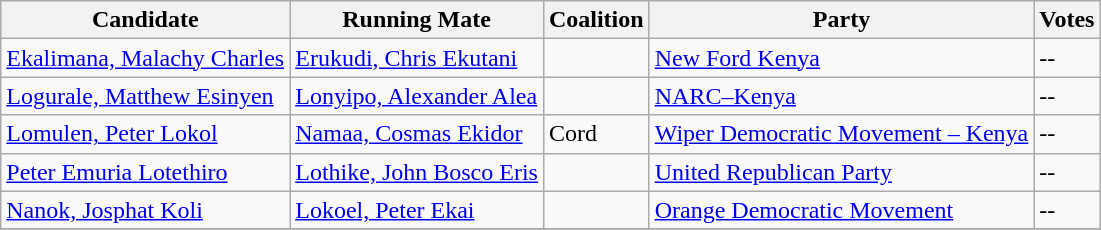<table class="wikitable sortable">
<tr>
<th>Candidate</th>
<th>Running Mate</th>
<th>Coalition</th>
<th>Party</th>
<th>Votes</th>
</tr>
<tr>
<td><a href='#'>Ekalimana, Malachy Charles</a></td>
<td><a href='#'>Erukudi, Chris Ekutani</a></td>
<td></td>
<td><a href='#'>New Ford Kenya</a></td>
<td>--</td>
</tr>
<tr>
<td><a href='#'>Logurale, Matthew Esinyen</a></td>
<td><a href='#'>Lonyipo, Alexander Alea</a></td>
<td></td>
<td><a href='#'>NARC–Kenya</a></td>
<td>--</td>
</tr>
<tr>
<td><a href='#'>Lomulen, Peter Lokol</a></td>
<td><a href='#'>Namaa, Cosmas Ekidor</a></td>
<td>Cord</td>
<td><a href='#'>Wiper Democratic Movement – Kenya</a></td>
<td>--</td>
</tr>
<tr>
<td><a href='#'>Peter Emuria Lotethiro</a></td>
<td><a href='#'>Lothike, John Bosco Eris</a></td>
<td></td>
<td><a href='#'>United Republican Party</a></td>
<td>--</td>
</tr>
<tr>
<td><a href='#'>Nanok, Josphat Koli</a></td>
<td><a href='#'>Lokoel, Peter Ekai</a></td>
<td></td>
<td><a href='#'>Orange Democratic Movement</a></td>
<td>--</td>
</tr>
<tr>
</tr>
</table>
